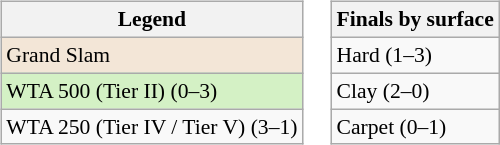<table>
<tr valign=top>
<td><br><table class=wikitable style=font-size:90%>
<tr>
<th>Legend</th>
</tr>
<tr>
<td bgcolor=f3e6d7>Grand Slam</td>
</tr>
<tr>
<td bgcolor="d4f1c5">WTA 500 (Tier II) (0–3)</td>
</tr>
<tr>
<td>WTA 250 (Tier IV / Tier V) (3–1)</td>
</tr>
</table>
</td>
<td><br><table class=wikitable style=font-size:90%>
<tr>
<th>Finals by surface</th>
</tr>
<tr>
<td>Hard (1–3)</td>
</tr>
<tr>
<td>Clay (2–0)</td>
</tr>
<tr>
<td>Carpet (0–1)</td>
</tr>
</table>
</td>
</tr>
</table>
